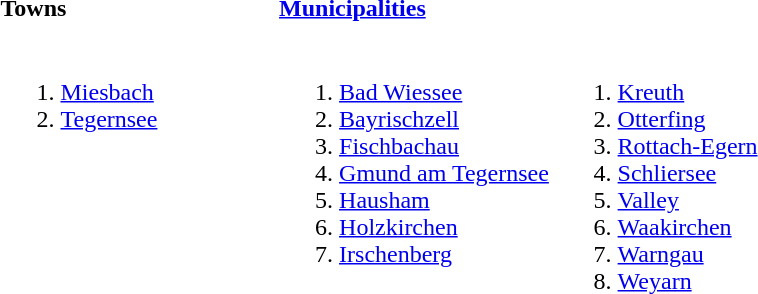<table>
<tr>
<th width=33% align=left>Towns</th>
<th width=33% align=left><a href='#'>Municipalities</a></th>
<th width=33% align=left></th>
</tr>
<tr valign=top>
<td><br><ol><li><a href='#'>Miesbach</a></li><li><a href='#'>Tegernsee</a></li></ol></td>
<td><br><ol><li><a href='#'>Bad Wiessee</a></li><li><a href='#'>Bayrischzell</a></li><li><a href='#'>Fischbachau</a></li><li><a href='#'>Gmund am Tegernsee</a></li><li><a href='#'>Hausham</a></li><li><a href='#'>Holzkirchen</a></li><li><a href='#'>Irschenberg</a></li></ol></td>
<td><br><ol>
<li><a href='#'>Kreuth</a>
<li><a href='#'>Otterfing</a>
<li><a href='#'>Rottach-Egern</a>
<li><a href='#'>Schliersee</a>
<li><a href='#'>Valley</a>
<li><a href='#'>Waakirchen</a>
<li><a href='#'>Warngau</a>
<li><a href='#'>Weyarn</a>
</ol></td>
</tr>
</table>
